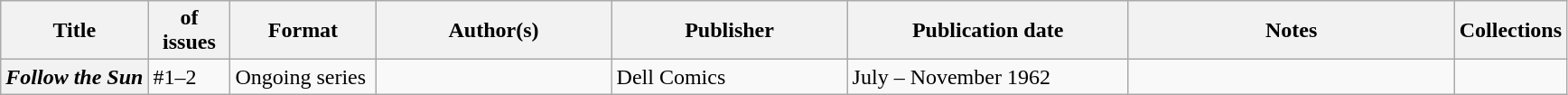<table class="wikitable">
<tr>
<th>Title</th>
<th style="width:40pt"> of issues</th>
<th style="width:75pt">Format</th>
<th style="width:125pt">Author(s)</th>
<th style="width:125pt">Publisher</th>
<th style="width:150pt">Publication date</th>
<th style="width:175pt">Notes</th>
<th>Collections</th>
</tr>
<tr>
<th><em>Follow the Sun</em></th>
<td>#1–2</td>
<td>Ongoing series</td>
<td></td>
<td>Dell Comics</td>
<td>July – November 1962</td>
<td></td>
<td></td>
</tr>
</table>
